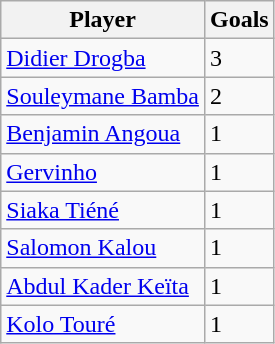<table class="wikitable sortable" style="text-align: left;">
<tr>
<th>Player</th>
<th>Goals</th>
</tr>
<tr>
<td><a href='#'>Didier Drogba</a></td>
<td>3</td>
</tr>
<tr>
<td><a href='#'>Souleymane Bamba</a></td>
<td>2</td>
</tr>
<tr>
<td><a href='#'>Benjamin Angoua</a></td>
<td>1</td>
</tr>
<tr>
<td><a href='#'>Gervinho</a></td>
<td>1</td>
</tr>
<tr>
<td><a href='#'>Siaka Tiéné</a></td>
<td>1</td>
</tr>
<tr>
<td><a href='#'>Salomon Kalou</a></td>
<td>1</td>
</tr>
<tr>
<td><a href='#'>Abdul Kader Keïta</a></td>
<td>1</td>
</tr>
<tr>
<td><a href='#'>Kolo Touré</a></td>
<td>1</td>
</tr>
</table>
